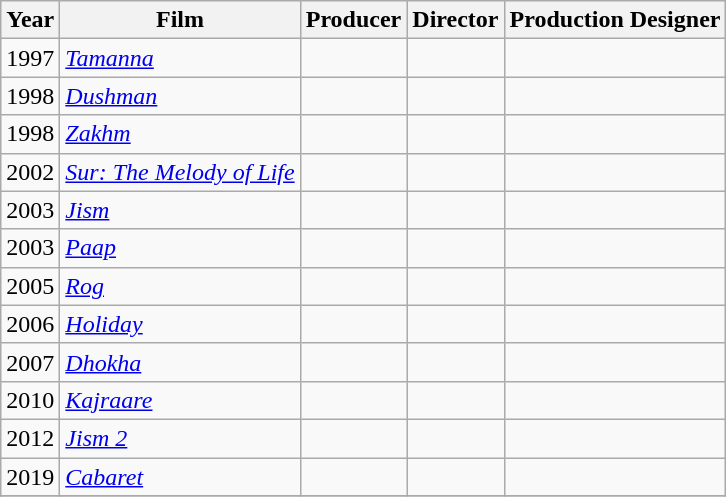<table class="wikitable sortable">
<tr>
<th>Year</th>
<th>Film</th>
<th>Producer</th>
<th>Director</th>
<th>Production Designer</th>
</tr>
<tr>
<td>1997</td>
<td><em><a href='#'>Tamanna</a></em></td>
<td></td>
<td></td>
<td></td>
</tr>
<tr>
<td>1998</td>
<td><em><a href='#'>Dushman</a></em></td>
<td></td>
<td></td>
<td></td>
</tr>
<tr>
<td>1998</td>
<td><em><a href='#'>Zakhm</a></em></td>
<td></td>
<td></td>
<td></td>
</tr>
<tr>
<td>2002</td>
<td><em><a href='#'>Sur: The Melody of Life</a></em></td>
<td></td>
<td></td>
<td></td>
</tr>
<tr>
<td>2003</td>
<td><em><a href='#'>Jism</a></em></td>
<td></td>
<td></td>
<td></td>
</tr>
<tr>
<td>2003</td>
<td><em><a href='#'>Paap</a></em></td>
<td></td>
<td></td>
<td></td>
</tr>
<tr>
<td>2005</td>
<td><em><a href='#'>Rog</a></em></td>
<td></td>
<td></td>
<td></td>
</tr>
<tr>
<td>2006</td>
<td><em><a href='#'>Holiday</a></em></td>
<td></td>
<td></td>
<td></td>
</tr>
<tr>
<td>2007</td>
<td><em><a href='#'>Dhokha</a></em></td>
<td></td>
<td></td>
<td></td>
</tr>
<tr>
<td>2010</td>
<td><em><a href='#'>Kajraare</a></em></td>
<td></td>
<td></td>
<td></td>
</tr>
<tr>
<td>2012</td>
<td><em><a href='#'>Jism 2</a></em></td>
<td></td>
<td></td>
<td></td>
</tr>
<tr>
<td>2019</td>
<td><em><a href='#'>Cabaret</a></em></td>
<td></td>
<td></td>
<td></td>
</tr>
<tr>
</tr>
</table>
